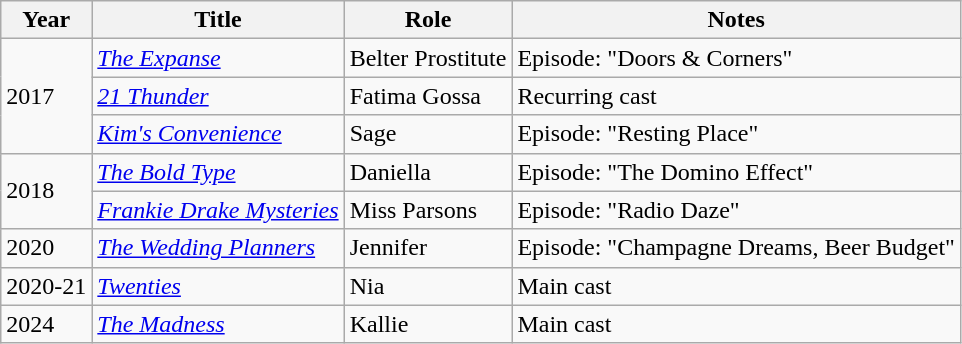<table class="wikitable plainrowheaders sortable" style="margin-right: 0;">
<tr>
<th scope="col">Year</th>
<th scope="col">Title</th>
<th scope="col">Role</th>
<th scope="col" class="unsortable">Notes</th>
</tr>
<tr>
<td rowspan=3>2017</td>
<td><em><a href='#'>The Expanse</a></em></td>
<td>Belter Prostitute</td>
<td>Episode: "Doors & Corners"</td>
</tr>
<tr>
<td><em><a href='#'>21 Thunder</a></em></td>
<td>Fatima Gossa</td>
<td>Recurring cast</td>
</tr>
<tr>
<td><em><a href='#'>Kim's Convenience</a></em></td>
<td>Sage</td>
<td>Episode: "Resting Place"</td>
</tr>
<tr>
<td rowspan=2>2018</td>
<td><em><a href='#'>The Bold Type</a></em></td>
<td>Daniella</td>
<td>Episode: "The Domino Effect"</td>
</tr>
<tr>
<td><em><a href='#'>Frankie Drake Mysteries</a></em></td>
<td>Miss Parsons</td>
<td>Episode: "Radio Daze"</td>
</tr>
<tr>
<td>2020</td>
<td><em><a href='#'>The Wedding Planners</a></em></td>
<td>Jennifer</td>
<td>Episode: "Champagne Dreams, Beer Budget"</td>
</tr>
<tr>
<td>2020-21</td>
<td><em><a href='#'>Twenties</a></em></td>
<td>Nia</td>
<td>Main cast</td>
</tr>
<tr>
<td>2024</td>
<td><em><a href='#'>The Madness</a></em></td>
<td>Kallie</td>
<td>Main cast</td>
</tr>
</table>
